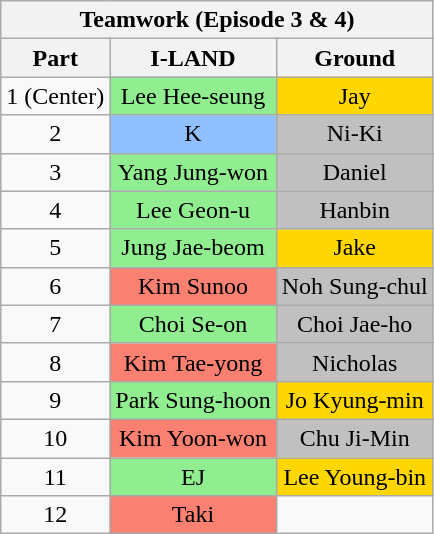<table class="wikitable" style="text-align:center">
<tr>
<th colspan="3">Teamwork (Episode 3 & 4)</th>
</tr>
<tr>
<th>Part</th>
<th>I-LAND</th>
<th>Ground</th>
</tr>
<tr>
<td>1 (Center)</td>
<td style="background:#90EE90 ;">Lee Hee-seung</td>
<td style="background:Gold;">Jay</td>
</tr>
<tr>
<td>2</td>
<td style="background:#90C0FF;">K</td>
<td style="background:Silver;">Ni-Ki</td>
</tr>
<tr>
<td>3</td>
<td style="background:#90EE90 ;">Yang Jung-won</td>
<td style="background:Silver;">Daniel</td>
</tr>
<tr>
<td>4</td>
<td style="background:#90EE90 ;">Lee Geon-u</td>
<td style="background:Silver;">Hanbin</td>
</tr>
<tr>
<td>5</td>
<td style="background:#90EE90 ;">Jung Jae-beom</td>
<td style="background:Gold;">Jake</td>
</tr>
<tr>
<td>6</td>
<td style="background:Salmon;">Kim Sunoo</td>
<td style="background:Silver;">Noh Sung-chul</td>
</tr>
<tr>
<td>7</td>
<td style="background:#90EE90 ;">Choi Se-on</td>
<td style="background:Silver;">Choi Jae-ho</td>
</tr>
<tr>
<td>8</td>
<td style="background:Salmon;">Kim Tae-yong</td>
<td style="background:Silver;">Nicholas</td>
</tr>
<tr>
<td>9</td>
<td style="background:#90EE90 ;">Park Sung-hoon</td>
<td style="background:Gold;">Jo Kyung-min</td>
</tr>
<tr>
<td>10</td>
<td style="background:Salmon;">Kim Yoon-won</td>
<td style="background:Silver;">Chu Ji-Min</td>
</tr>
<tr>
<td>11</td>
<td style="background:#90EE90 ;">EJ</td>
<td style="background:Gold;">Lee Young-bin</td>
</tr>
<tr>
<td>12</td>
<td style="background:Salmon;">Taki</td>
<td></td>
</tr>
</table>
